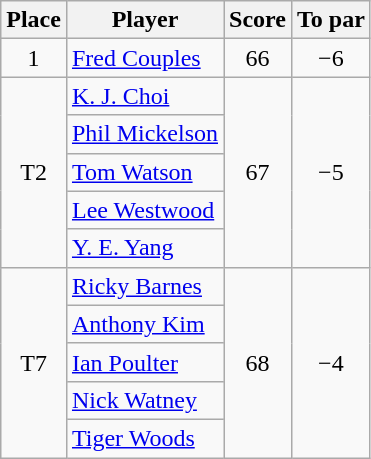<table class="wikitable">
<tr>
<th>Place</th>
<th>Player</th>
<th>Score</th>
<th>To par</th>
</tr>
<tr>
<td rowspan="1" align=center>1</td>
<td> <a href='#'>Fred Couples</a></td>
<td rowspan="1" align=center>66</td>
<td rowspan="1" align=center>−6</td>
</tr>
<tr>
<td rowspan="5" align=center>T2</td>
<td> <a href='#'>K. J. Choi</a></td>
<td rowspan="5" align=center>67</td>
<td rowspan="5" align=center>−5</td>
</tr>
<tr>
<td> <a href='#'>Phil Mickelson</a></td>
</tr>
<tr>
<td> <a href='#'>Tom Watson</a></td>
</tr>
<tr>
<td> <a href='#'>Lee Westwood</a></td>
</tr>
<tr>
<td> <a href='#'>Y. E. Yang</a></td>
</tr>
<tr>
<td rowspan="5" align=center>T7</td>
<td> <a href='#'>Ricky Barnes</a></td>
<td rowspan="5" align=center>68</td>
<td rowspan="5" align=center>−4</td>
</tr>
<tr>
<td> <a href='#'>Anthony Kim</a></td>
</tr>
<tr>
<td> <a href='#'>Ian Poulter</a></td>
</tr>
<tr>
<td> <a href='#'>Nick Watney</a></td>
</tr>
<tr>
<td> <a href='#'>Tiger Woods</a></td>
</tr>
</table>
